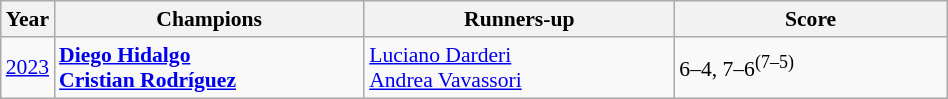<table class="wikitable" style="font-size:90%">
<tr>
<th>Year</th>
<th width="200">Champions</th>
<th width="200">Runners-up</th>
<th width="175">Score</th>
</tr>
<tr>
<td><a href='#'>2023</a></td>
<td> <strong><a href='#'>Diego Hidalgo</a></strong><br> <strong><a href='#'>Cristian Rodríguez</a></strong></td>
<td> <a href='#'>Luciano Darderi</a><br> <a href='#'>Andrea Vavassori</a></td>
<td>6–4, 7–6<sup>(7–5)</sup></td>
</tr>
</table>
